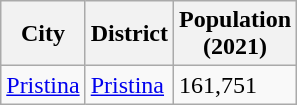<table class="wikitable sortable sticky-header col3right">
<tr>
<th>City</th>
<th>District</th>
<th>Population<br>(2021)</th>
</tr>
<tr>
<td><a href='#'>Pristina</a></td>
<td><a href='#'>Pristina</a></td>
<td>161,751</td>
</tr>
</table>
